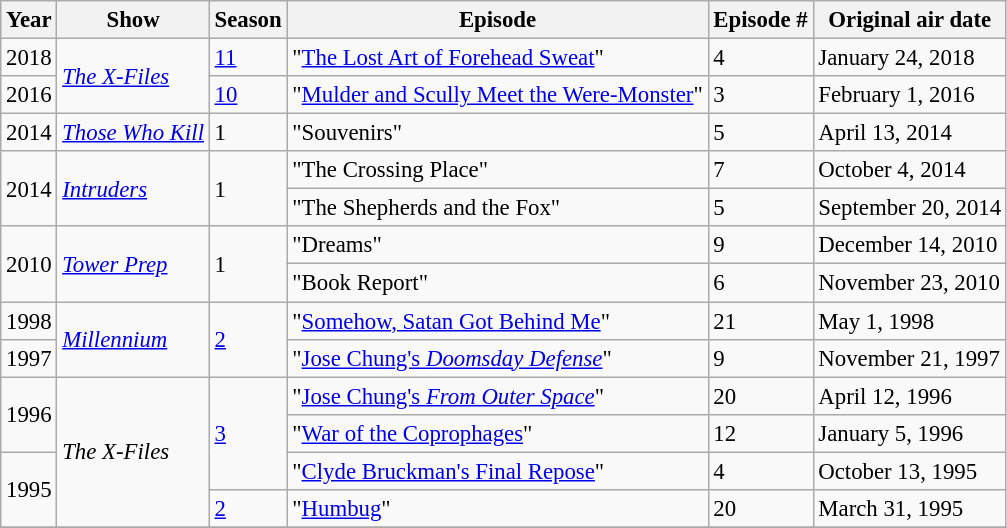<table class="wikitable" style="font-size: 95%;">
<tr>
<th>Year</th>
<th>Show</th>
<th>Season</th>
<th>Episode</th>
<th>Episode #</th>
<th>Original air date</th>
</tr>
<tr>
<td rowspan=1>2018</td>
<td rowspan=2><em><a href='#'>The X-Files</a></em></td>
<td rowspan=1><a href='#'>11</a></td>
<td>"<a href='#'>The Lost Art of Forehead Sweat</a>"</td>
<td>4</td>
<td>January 24, 2018</td>
</tr>
<tr>
<td rowspan=1>2016</td>
<td rowspan=1><a href='#'>10</a></td>
<td>"<a href='#'>Mulder and Scully Meet the Were-Monster</a>"</td>
<td>3</td>
<td>February 1, 2016</td>
</tr>
<tr>
<td rowspan=1>2014</td>
<td rowspan=1><em><a href='#'>Those Who Kill</a></em></td>
<td rowspan=1>1</td>
<td>"Souvenirs"</td>
<td>5</td>
<td>April 13, 2014</td>
</tr>
<tr>
<td rowspan=2>2014</td>
<td rowspan=2><em><a href='#'>Intruders</a></em></td>
<td rowspan=2>1</td>
<td>"The Crossing Place"</td>
<td>7</td>
<td>October 4, 2014</td>
</tr>
<tr>
<td>"The Shepherds and the Fox"</td>
<td>5</td>
<td>September 20, 2014</td>
</tr>
<tr>
<td rowspan=2>2010</td>
<td rowspan=2><em><a href='#'>Tower Prep</a></em></td>
<td rowspan=2>1</td>
<td>"Dreams"</td>
<td>9</td>
<td>December 14, 2010</td>
</tr>
<tr>
<td>"Book Report"</td>
<td>6</td>
<td>November 23, 2010</td>
</tr>
<tr>
<td>1998</td>
<td rowspan=2><em><a href='#'>Millennium</a></em></td>
<td rowspan=2><a href='#'>2</a></td>
<td>"<a href='#'>Somehow, Satan Got Behind Me</a>"</td>
<td>21</td>
<td>May 1, 1998</td>
</tr>
<tr>
<td>1997</td>
<td>"<a href='#'>Jose Chung's <em>Doomsday Defense</em></a>"</td>
<td>9</td>
<td>November 21, 1997</td>
</tr>
<tr>
<td rowspan=2>1996</td>
<td rowspan=4><em>The X-Files</em></td>
<td rowspan=3><a href='#'>3</a></td>
<td>"<a href='#'>Jose Chung's <em>From Outer Space</em></a>"</td>
<td>20</td>
<td>April 12, 1996</td>
</tr>
<tr>
<td>"<a href='#'>War of the Coprophages</a>"</td>
<td>12</td>
<td>January 5, 1996</td>
</tr>
<tr>
<td rowspan=2>1995</td>
<td>"<a href='#'>Clyde Bruckman's Final Repose</a>"</td>
<td>4</td>
<td>October 13, 1995</td>
</tr>
<tr>
<td><a href='#'>2</a></td>
<td>"<a href='#'>Humbug</a>"</td>
<td>20</td>
<td>March 31, 1995</td>
</tr>
<tr>
</tr>
</table>
